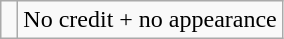<table class="wikitable">
<tr>
<td> </td>
<td>No credit + no appearance</td>
</tr>
</table>
